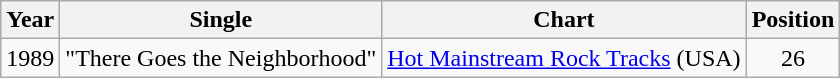<table class="wikitable">
<tr>
<th>Year</th>
<th>Single</th>
<th>Chart</th>
<th>Position</th>
</tr>
<tr>
<td align="center">1989</td>
<td align="center">"There Goes the Neighborhood"</td>
<td align="center"><a href='#'>Hot Mainstream Rock Tracks</a> (USA)</td>
<td align="center">26</td>
</tr>
</table>
